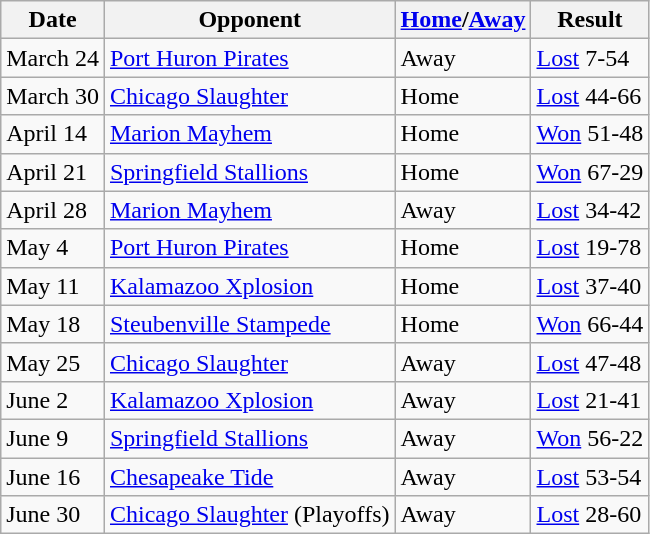<table class="wikitable">
<tr>
<th>Date</th>
<th>Opponent</th>
<th><a href='#'>Home</a>/<a href='#'>Away</a></th>
<th>Result</th>
</tr>
<tr>
<td>March 24</td>
<td><a href='#'>Port Huron Pirates</a></td>
<td>Away</td>
<td><a href='#'>Lost</a> 7-54</td>
</tr>
<tr>
<td>March 30</td>
<td><a href='#'>Chicago Slaughter</a></td>
<td>Home</td>
<td><a href='#'>Lost</a> 44-66</td>
</tr>
<tr>
<td>April 14</td>
<td><a href='#'>Marion Mayhem</a></td>
<td>Home</td>
<td><a href='#'>Won</a> 51-48</td>
</tr>
<tr>
<td>April 21</td>
<td><a href='#'>Springfield Stallions</a></td>
<td>Home</td>
<td><a href='#'>Won</a> 67-29</td>
</tr>
<tr>
<td>April 28</td>
<td><a href='#'>Marion Mayhem</a></td>
<td>Away</td>
<td><a href='#'>Lost</a> 34-42</td>
</tr>
<tr>
<td>May 4</td>
<td><a href='#'>Port Huron Pirates</a></td>
<td>Home</td>
<td><a href='#'>Lost</a> 19-78</td>
</tr>
<tr>
<td>May 11</td>
<td><a href='#'>Kalamazoo Xplosion</a></td>
<td>Home</td>
<td><a href='#'>Lost</a> 37-40</td>
</tr>
<tr>
<td>May 18</td>
<td><a href='#'>Steubenville Stampede</a></td>
<td>Home</td>
<td><a href='#'>Won</a> 66-44</td>
</tr>
<tr>
<td>May 25</td>
<td><a href='#'>Chicago Slaughter</a></td>
<td>Away</td>
<td><a href='#'>Lost</a> 47-48</td>
</tr>
<tr>
<td>June 2</td>
<td><a href='#'>Kalamazoo Xplosion</a></td>
<td>Away</td>
<td><a href='#'>Lost</a> 21-41</td>
</tr>
<tr>
<td>June 9</td>
<td><a href='#'>Springfield Stallions</a></td>
<td>Away</td>
<td><a href='#'>Won</a> 56-22</td>
</tr>
<tr>
<td>June 16</td>
<td><a href='#'>Chesapeake Tide</a></td>
<td>Away</td>
<td><a href='#'>Lost</a> 53-54</td>
</tr>
<tr>
<td>June 30</td>
<td><a href='#'>Chicago Slaughter</a> (Playoffs)</td>
<td>Away</td>
<td><a href='#'>Lost</a> 28-60</td>
</tr>
</table>
